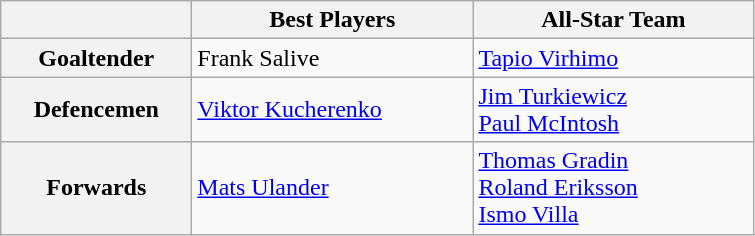<table class="wikitable">
<tr>
<th width=120></th>
<th width=180>Best Players</th>
<th width=180>All-Star Team</th>
</tr>
<tr>
<th>Goaltender</th>
<td> Frank Salive</td>
<td> <a href='#'>Tapio Virhimo</a></td>
</tr>
<tr>
<th>Defencemen</th>
<td> <a href='#'>Viktor Kucherenko</a></td>
<td> <a href='#'>Jim Turkiewicz</a><br> <a href='#'>Paul McIntosh</a></td>
</tr>
<tr>
<th>Forwards</th>
<td> <a href='#'>Mats Ulander</a></td>
<td> <a href='#'>Thomas Gradin</a><br> <a href='#'>Roland Eriksson</a><br> <a href='#'>Ismo Villa</a></td>
</tr>
</table>
